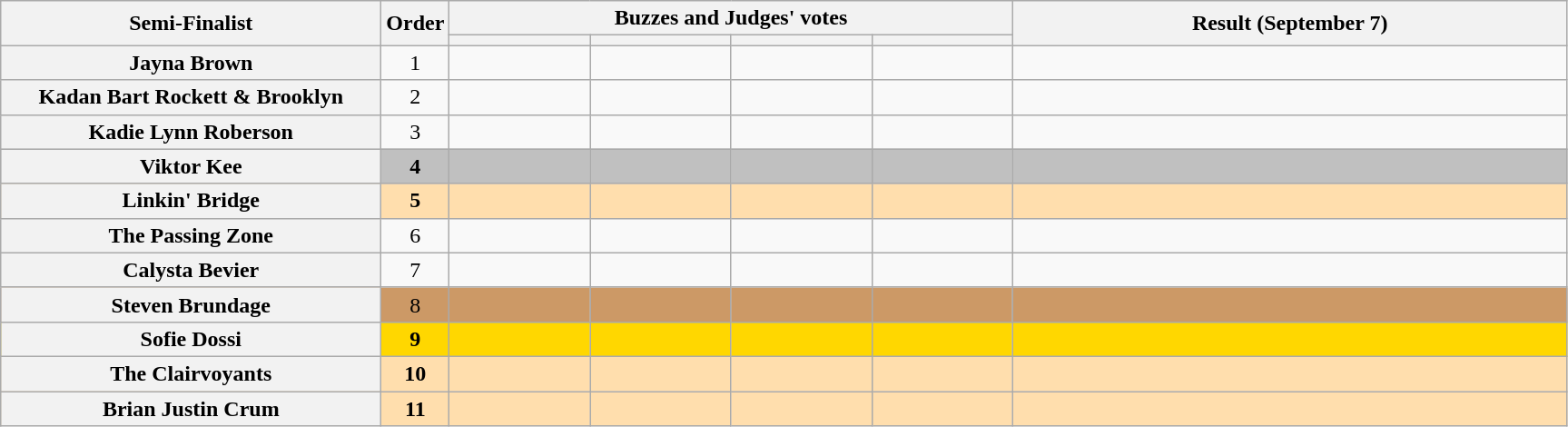<table class="wikitable plainrowheaders sortable" style="text-align:center;">
<tr>
<th scope="col" rowspan="2" class="unsortable" style="width:17em;">Semi-Finalist</th>
<th scope="col" rowspan="2" style="width:1em;">Order</th>
<th scope="col" colspan="4" class="unsortable" style="width:24em;">Buzzes and Judges' votes</th>
<th scope="col" rowspan="2" style="width:25em;">Result (September 7)</th>
</tr>
<tr>
<th scope="col" class="unsortable" style="width:6em;"></th>
<th scope="col" class="unsortable" style="width:6em;"></th>
<th scope="col" class="unsortable" style="width:6em;"></th>
<th scope="col" class="unsortable" style="width:6em;"></th>
</tr>
<tr>
<th scope="row">Jayna Brown</th>
<td>1</td>
<td style="text-align:center;"></td>
<td style="text-align:center;"></td>
<td style="text-align:center;"></td>
<td style="text-align:center;"></td>
<td></td>
</tr>
<tr>
<th scope="row">Kadan Bart Rockett & Brooklyn</th>
<td>2</td>
<td style="text-align:center;"></td>
<td style="text-align:center;"></td>
<td style="text-align:center;"></td>
<td style="text-align:center;"></td>
<td></td>
</tr>
<tr>
<th scope="row">Kadie Lynn Roberson</th>
<td>3</td>
<td style="text-align:center;"></td>
<td style="text-align:center;"></td>
<td style="text-align:center;"></td>
<td style="text-align:center;"></td>
<td></td>
</tr>
<tr style="background:silver;">
<th scope="row"><strong>Viktor Kee</strong></th>
<td><strong>4</strong></td>
<td style="text-align:center;"></td>
<td style="text-align:center;"></td>
<td style="text-align:center;"></td>
<td style="text-align:center;"></td>
<td><strong></strong></td>
</tr>
<tr style="background:NavajoWhite;">
<th scope="row"><strong>Linkin' Bridge</strong></th>
<td><strong>5</strong></td>
<td style="text-align:center;"></td>
<td style="text-align:center;"></td>
<td style="text-align:center;"></td>
<td style="text-align:center;"></td>
<td><strong></strong></td>
</tr>
<tr>
<th scope="row">The Passing Zone</th>
<td>6</td>
<td style="text-align:center;"></td>
<td style="text-align:center;"></td>
<td style="text-align:center;"></td>
<td style="text-align:center;"></td>
<td></td>
</tr>
<tr>
<th scope="row">Calysta Bevier</th>
<td>7</td>
<td style="text-align:center;"></td>
<td style="text-align:center;"></td>
<td style="text-align:center;"></td>
<td style="text-align:center;"></td>
<td></td>
</tr>
<tr style="background:#c96;">
<th scope="row">Steven Brundage</th>
<td>8</td>
<td style="text-align:center;"></td>
<td style="text-align:center;"></td>
<td style="text-align:center;"></td>
<td style="text-align:center;"></td>
<td></td>
</tr>
<tr style="background:gold;">
<th scope="row"><strong>Sofie Dossi</strong></th>
<td><strong>9</strong></td>
<td style="text-align:center;"></td>
<td style="text-align:center;"></td>
<td style="text-align:center;"></td>
<td style="text-align:center;"></td>
<td><strong></strong></td>
</tr>
<tr style="background:NavajoWhite;">
<th scope="row"><strong>The Clairvoyants</strong></th>
<td><strong>10</strong></td>
<td style="text-align:center;"></td>
<td style="text-align:center;"></td>
<td style="text-align:center;"></td>
<td style="text-align:center;"></td>
<td><strong></strong></td>
</tr>
<tr style="background:NavajoWhite;">
<th scope="row"><strong>Brian Justin Crum</strong></th>
<td><strong>11</strong></td>
<td style="text-align:center;"></td>
<td style="text-align:center;"></td>
<td style="text-align:center;"></td>
<td style="text-align:center;"></td>
<td><strong></strong></td>
</tr>
</table>
